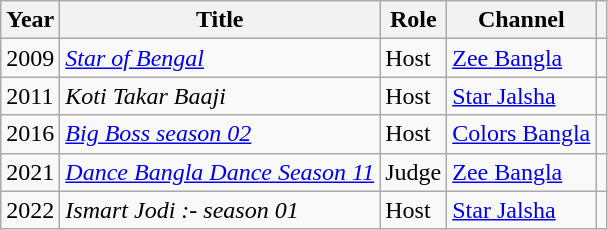<table class="wikitable sortable">
<tr>
<th scope="col">Year</th>
<th scope="col">Title</th>
<th scope="col">Role</th>
<th scope="col">Channel</th>
<th></th>
</tr>
<tr>
<td>2009</td>
<td><em><a href='#'>Star of Bengal</a></em></td>
<td>Host</td>
<td><a href='#'>Zee Bangla</a></td>
<td></td>
</tr>
<tr>
<td>2011</td>
<td><em>Koti Takar Baaji</em></td>
<td>Host</td>
<td><a href='#'>Star Jalsha</a></td>
<td></td>
</tr>
<tr>
<td>2016</td>
<td><a href='#'><em>Big Boss season 02</em></a></td>
<td>Host</td>
<td><a href='#'>Colors Bangla</a></td>
<td></td>
</tr>
<tr>
<td>2021</td>
<td><a href='#'><em>Dance Bangla Dance Season 11</em></a></td>
<td>Judge</td>
<td><a href='#'>Zee Bangla</a></td>
<td></td>
</tr>
<tr>
<td>2022</td>
<td><em>Ismart Jodi :- season 01</em></td>
<td>Host</td>
<td><a href='#'>Star Jalsha</a></td>
<td></td>
</tr>
</table>
